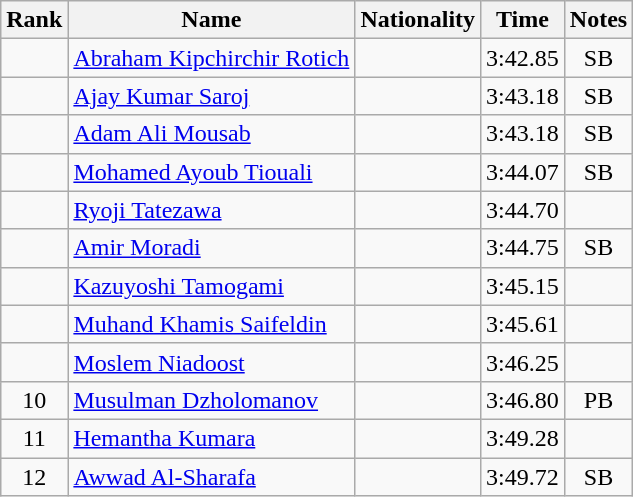<table class="wikitable sortable" style="text-align:center">
<tr>
<th>Rank</th>
<th>Name</th>
<th>Nationality</th>
<th>Time</th>
<th>Notes</th>
</tr>
<tr>
<td></td>
<td align=left><a href='#'>Abraham Kipchirchir Rotich</a></td>
<td align=left></td>
<td>3:42.85</td>
<td>SB</td>
</tr>
<tr>
<td></td>
<td align=left><a href='#'>Ajay Kumar Saroj</a></td>
<td align=left></td>
<td>3:43.18</td>
<td>SB</td>
</tr>
<tr>
<td></td>
<td align=left><a href='#'>Adam Ali Mousab</a></td>
<td align=left></td>
<td>3:43.18</td>
<td>SB</td>
</tr>
<tr>
<td></td>
<td align=left><a href='#'>Mohamed Ayoub Tiouali</a></td>
<td align=left></td>
<td>3:44.07</td>
<td>SB</td>
</tr>
<tr>
<td></td>
<td align=left><a href='#'>Ryoji Tatezawa</a></td>
<td align=left></td>
<td>3:44.70</td>
<td></td>
</tr>
<tr>
<td></td>
<td align=left><a href='#'>Amir Moradi</a></td>
<td align=left></td>
<td>3:44.75</td>
<td>SB</td>
</tr>
<tr>
<td></td>
<td align=left><a href='#'>Kazuyoshi Tamogami</a></td>
<td align=left></td>
<td>3:45.15</td>
<td></td>
</tr>
<tr>
<td></td>
<td align=left><a href='#'>Muhand Khamis Saifeldin</a></td>
<td align=left></td>
<td>3:45.61</td>
<td></td>
</tr>
<tr>
<td></td>
<td align=left><a href='#'>Moslem Niadoost</a></td>
<td align=left></td>
<td>3:46.25</td>
<td></td>
</tr>
<tr>
<td>10</td>
<td align=left><a href='#'>Musulman Dzholomanov</a></td>
<td align=left></td>
<td>3:46.80</td>
<td>PB</td>
</tr>
<tr>
<td>11</td>
<td align=left><a href='#'>Hemantha Kumara</a></td>
<td align=left></td>
<td>3:49.28</td>
<td></td>
</tr>
<tr>
<td>12</td>
<td align=left><a href='#'>Awwad Al-Sharafa</a></td>
<td align=left></td>
<td>3:49.72</td>
<td>SB</td>
</tr>
</table>
